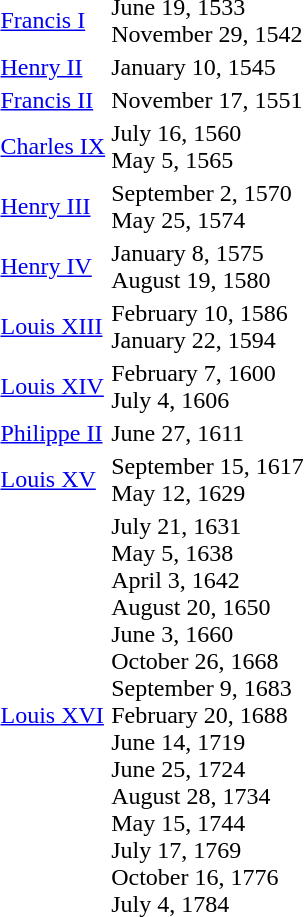<table>
<tr>
<td><a href='#'>Francis I</a></td>
<td>June 19, 1533<br>November 29, 1542</td>
</tr>
<tr>
<td><a href='#'>Henry II</a></td>
<td>January 10, 1545</td>
</tr>
<tr>
<td><a href='#'>Francis II</a></td>
<td>November 17, 1551</td>
</tr>
<tr>
<td><a href='#'>Charles IX</a></td>
<td>July 16, 1560<br>May 5, 1565</td>
</tr>
<tr>
<td><a href='#'>Henry III</a></td>
<td>September 2, 1570<br>May 25, 1574</td>
</tr>
<tr>
<td><a href='#'>Henry IV</a></td>
<td>January 8, 1575<br>August 19, 1580</td>
</tr>
<tr>
<td><a href='#'>Louis XIII</a></td>
<td>February 10, 1586<br>January 22, 1594</td>
</tr>
<tr>
<td><a href='#'>Louis XIV</a></td>
<td>February 7, 1600<br>July 4, 1606</td>
</tr>
<tr>
<td><a href='#'>Philippe II</a></td>
<td>June 27, 1611</td>
</tr>
<tr>
<td><a href='#'>Louis XV</a></td>
<td>September 15, 1617<br>May 12, 1629</td>
</tr>
<tr>
<td><a href='#'>Louis XVI</a></td>
<td>July 21, 1631<br>May 5, 1638<br>
April 3, 1642<br>
August 20, 1650<br>
June 3, 1660<br>
October 26, 1668<br>
September 9, 1683<br>
February 20, 1688<br>
June 14, 1719<br>
June 25, 1724<br>
August 28, 1734<br>
May 15, 1744<br>
July 17, 1769<br>
October 16, 1776<br>
July 4, 1784</td>
</tr>
</table>
